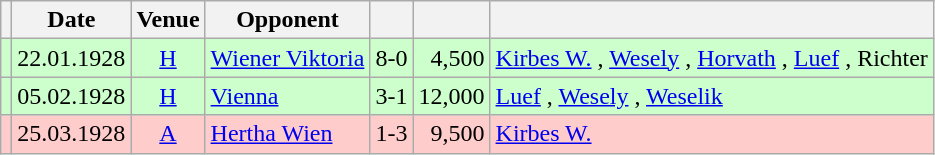<table class="wikitable" Style="text-align: center">
<tr>
<th></th>
<th>Date</th>
<th>Venue</th>
<th>Opponent</th>
<th></th>
<th></th>
<th></th>
</tr>
<tr style="background:#cfc">
<td></td>
<td>22.01.1928</td>
<td><a href='#'>H</a></td>
<td align="left"><a href='#'>Wiener Viktoria</a></td>
<td>8-0</td>
<td align="right">4,500</td>
<td align="left"><a href='#'>Kirbes W.</a> , <a href='#'>Wesely</a>  , <a href='#'>Horvath</a>  , <a href='#'>Luef</a>  , Richter </td>
</tr>
<tr style="background:#cfc">
<td></td>
<td>05.02.1928</td>
<td><a href='#'>H</a></td>
<td align="left"><a href='#'>Vienna</a></td>
<td>3-1</td>
<td align="right">12,000</td>
<td align="left"><a href='#'>Luef</a> , <a href='#'>Wesely</a> , <a href='#'>Weselik</a> </td>
</tr>
<tr style="background:#fcc">
<td></td>
<td>25.03.1928</td>
<td><a href='#'>A</a></td>
<td align="left"><a href='#'>Hertha Wien</a></td>
<td>1-3</td>
<td align="right">9,500</td>
<td align="left"><a href='#'>Kirbes W.</a> </td>
</tr>
</table>
